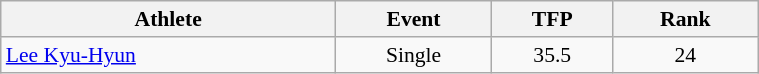<table class=wikitable style="font-size:90%; text-align:center; width:40%">
<tr>
<th>Athlete</th>
<th>Event</th>
<th>TFP</th>
<th>Rank</th>
</tr>
<tr>
<td rowspan=1 align=left><a href='#'>Lee Kyu-Hyun</a></td>
<td>Single</td>
<td>35.5</td>
<td>24</td>
</tr>
</table>
